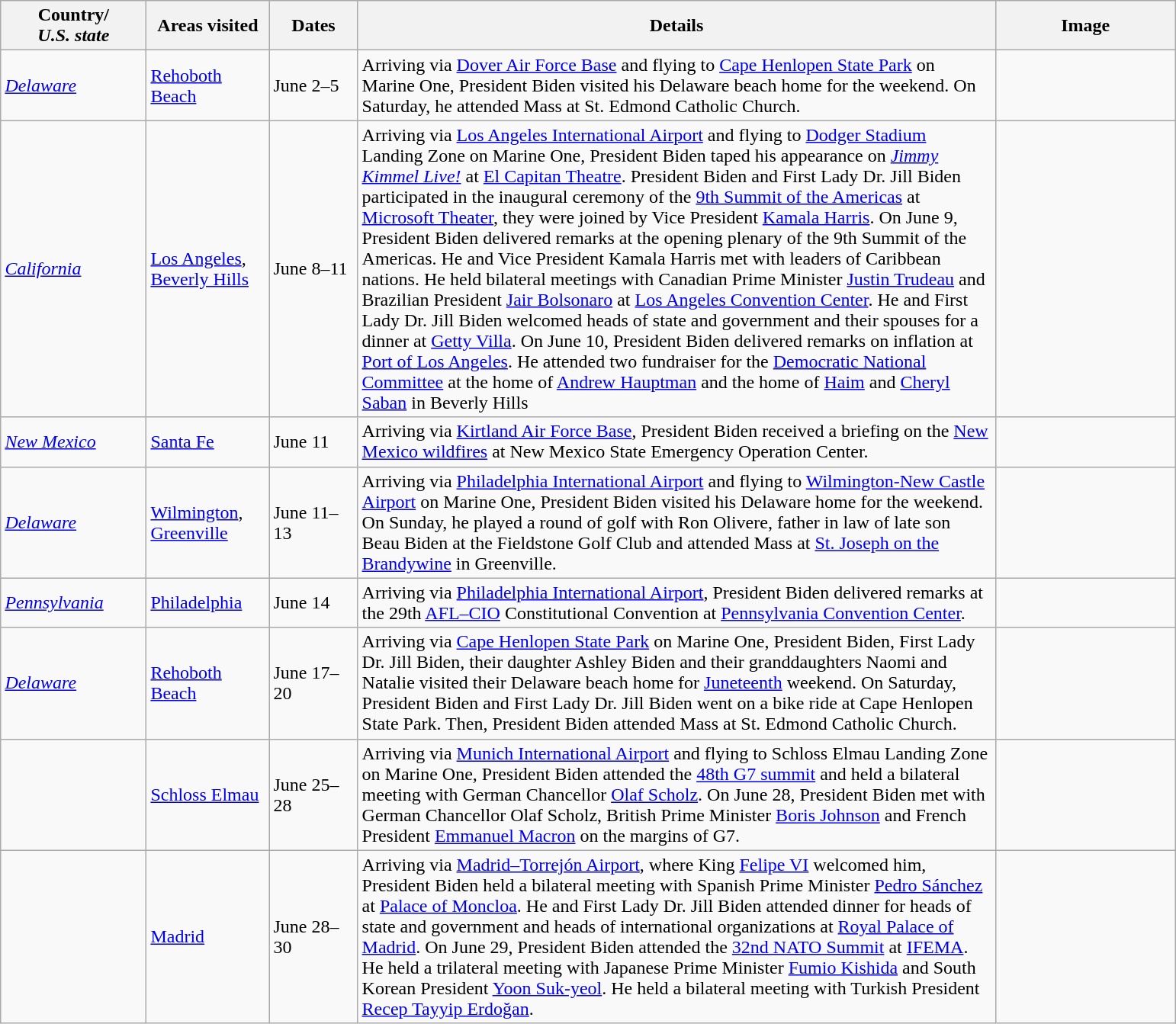<table class="wikitable" style="margin: 1em auto 1em auto">
<tr>
<th width="120">Country/<br><em>U.S. state</em></th>
<th width="100">Areas visited</th>
<th width="70">Dates</th>
<th width="550">Details</th>
<th width="150">Image</th>
</tr>
<tr>
<td> <em><a href='#'>Delaware</a></em></td>
<td><a href='#'>Rehoboth Beach</a></td>
<td>June 2–5</td>
<td>Arriving via <a href='#'>Dover Air Force Base</a> and flying to <a href='#'>Cape Henlopen State Park</a> on Marine One, President Biden visited his Delaware beach home for the weekend. On Saturday, he attended Mass at St. Edmond Catholic Church.</td>
<td></td>
</tr>
<tr>
<td> <em><a href='#'>California</a></em></td>
<td><a href='#'>Los Angeles</a>, <a href='#'>Beverly Hills</a></td>
<td>June 8–11</td>
<td>Arriving via <a href='#'>Los Angeles International Airport</a> and flying to <a href='#'>Dodger Stadium</a> Landing Zone on Marine One, President Biden taped his appearance on <em><a href='#'>Jimmy Kimmel Live!</a></em> at <a href='#'>El Capitan Theatre</a>. President Biden and First Lady Dr. Jill Biden participated in the inaugural ceremony of the <a href='#'>9th Summit of the Americas</a> at <a href='#'>Microsoft Theater</a>, they were joined by Vice President <a href='#'>Kamala Harris</a>. On June 9, President Biden delivered remarks at the opening plenary of the 9th Summit of the Americas. He and Vice President Kamala Harris met with leaders of Caribbean nations. He held bilateral meetings with Canadian Prime Minister <a href='#'>Justin Trudeau</a> and Brazilian President <a href='#'>Jair Bolsonaro</a> at <a href='#'>Los Angeles Convention Center</a>. He and First Lady Dr. Jill Biden welcomed heads of state and government and their spouses for a dinner at <a href='#'>Getty Villa</a>. On June 10, President Biden delivered remarks on inflation at <a href='#'>Port of Los Angeles</a>. He attended two fundraiser for the <a href='#'>Democratic National Committee</a> at the home of <a href='#'>Andrew Hauptman</a> and the home of <a href='#'>Haim</a> and <a href='#'>Cheryl Saban</a> in Beverly Hills</td>
<td></td>
</tr>
<tr>
<td> <em><a href='#'>New Mexico</a></em></td>
<td><a href='#'>Santa Fe</a></td>
<td>June 11</td>
<td>Arriving via <a href='#'>Kirtland Air Force Base</a>, President Biden received a briefing on the <a href='#'>New Mexico wildfires</a> at New Mexico State Emergency Operation Center.</td>
<td></td>
</tr>
<tr>
<td> <em><a href='#'>Delaware</a></em></td>
<td><a href='#'>Wilmington</a>, <a href='#'>Greenville</a></td>
<td>June 11–13</td>
<td>Arriving via <a href='#'>Philadelphia International Airport</a> and flying to <a href='#'>Wilmington-New Castle Airport</a> on Marine One, President Biden visited his Delaware home for the weekend. On Sunday, he played a round of golf with Ron Olivere, father in law of late son Beau Biden at the Fieldstone Golf Club and attended Mass at <a href='#'>St. Joseph on the Brandywine</a> in Greenville.</td>
<td></td>
</tr>
<tr>
<td> <em><a href='#'>Pennsylvania</a></em></td>
<td><a href='#'>Philadelphia</a></td>
<td>June 14</td>
<td>Arriving via <a href='#'>Philadelphia International Airport</a>, President Biden delivered remarks at the 29th <a href='#'>AFL–CIO</a> Constitutional Convention at <a href='#'>Pennsylvania Convention Center</a>.</td>
<td></td>
</tr>
<tr>
<td> <em><a href='#'>Delaware</a></em></td>
<td><a href='#'>Rehoboth Beach</a></td>
<td>June 17–20</td>
<td>Arriving via <a href='#'>Cape Henlopen State Park</a> on Marine One, President Biden, First Lady Dr. Jill Biden, their daughter Ashley Biden and their granddaughters Naomi and Natalie visited their Delaware beach home for <a href='#'>Juneteenth</a> weekend. On Saturday, President Biden and First Lady Dr. Jill Biden went on a bike ride at Cape Henlopen State Park. Then, President Biden attended Mass at St. Edmond Catholic Church.</td>
<td></td>
</tr>
<tr>
<td></td>
<td><a href='#'>Schloss Elmau</a></td>
<td>June 25–28</td>
<td>Arriving via <a href='#'>Munich International Airport</a> and flying to Schloss Elmau Landing Zone on Marine One, President Biden attended the <a href='#'>48th G7 summit</a> and held a bilateral meeting with German Chancellor <a href='#'>Olaf Scholz</a>. On June 28, President Biden met with German Chancellor Olaf Scholz, British Prime Minister <a href='#'>Boris Johnson</a> and French President <a href='#'>Emmanuel Macron</a> on the margins of G7.</td>
<td></td>
</tr>
<tr>
<td></td>
<td><a href='#'>Madrid</a></td>
<td>June 28–30</td>
<td>Arriving via <a href='#'>Madrid–Torrejón Airport</a>, where King <a href='#'>Felipe VI</a> welcomed him, President Biden held a bilateral meeting with Spanish Prime Minister <a href='#'>Pedro Sánchez</a> at <a href='#'>Palace of Moncloa</a>. He and First Lady Dr. Jill Biden attended dinner for heads of state and government and heads of international organizations at <a href='#'>Royal Palace of Madrid</a>. On June 29, President Biden attended the <a href='#'>32nd NATO Summit</a> at <a href='#'>IFEMA</a>. He held a trilateral meeting with Japanese Prime Minister <a href='#'>Fumio Kishida</a> and South Korean President <a href='#'>Yoon Suk-yeol</a>. He held a bilateral meeting with Turkish President <a href='#'>Recep Tayyip Erdoğan</a>.</td>
<td></td>
</tr>
</table>
